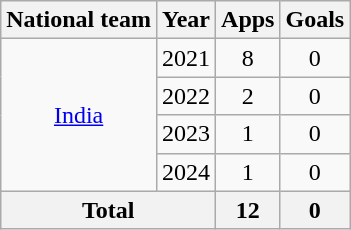<table class="wikitable" style="text-align: center;">
<tr>
<th>National team</th>
<th>Year</th>
<th>Apps</th>
<th>Goals</th>
</tr>
<tr>
<td rowspan="4"><a href='#'>India</a></td>
<td>2021</td>
<td>8</td>
<td>0</td>
</tr>
<tr>
<td>2022</td>
<td>2</td>
<td>0</td>
</tr>
<tr>
<td>2023</td>
<td>1</td>
<td>0</td>
</tr>
<tr>
<td>2024</td>
<td>1</td>
<td>0</td>
</tr>
<tr>
<th colspan="2">Total</th>
<th>12</th>
<th>0</th>
</tr>
</table>
